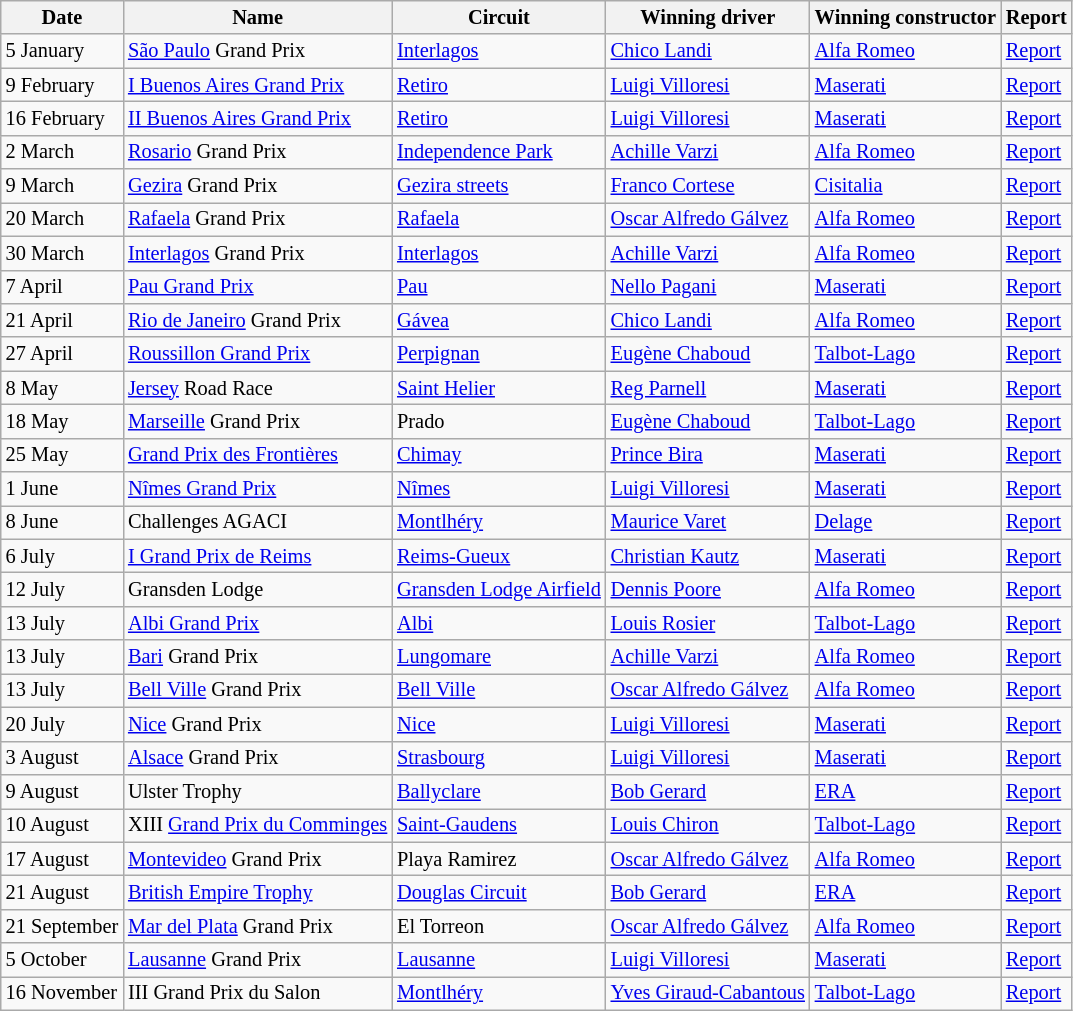<table class="wikitable" style="font-size:85%">
<tr>
<th>Date</th>
<th>Name</th>
<th>Circuit</th>
<th>Winning driver</th>
<th>Winning constructor</th>
<th>Report</th>
</tr>
<tr>
<td>5 January</td>
<td> <a href='#'>São Paulo</a> Grand Prix</td>
<td><a href='#'>Interlagos</a></td>
<td> <a href='#'>Chico Landi</a></td>
<td><a href='#'>Alfa Romeo</a></td>
<td><a href='#'>Report</a></td>
</tr>
<tr>
<td>9 February</td>
<td> <a href='#'>I Buenos Aires Grand Prix</a></td>
<td><a href='#'>Retiro</a></td>
<td> <a href='#'>Luigi Villoresi</a></td>
<td><a href='#'>Maserati</a></td>
<td><a href='#'>Report</a></td>
</tr>
<tr>
<td>16 February</td>
<td> <a href='#'>II Buenos Aires Grand Prix</a></td>
<td><a href='#'>Retiro</a></td>
<td> <a href='#'>Luigi Villoresi</a></td>
<td><a href='#'>Maserati</a></td>
<td><a href='#'>Report</a></td>
</tr>
<tr>
<td>2 March</td>
<td> <a href='#'>Rosario</a> Grand Prix</td>
<td><a href='#'>Independence Park</a></td>
<td> <a href='#'>Achille Varzi</a></td>
<td><a href='#'>Alfa Romeo</a></td>
<td><a href='#'>Report</a></td>
</tr>
<tr>
<td>9 March</td>
<td> <a href='#'>Gezira</a> Grand Prix</td>
<td><a href='#'>Gezira streets</a></td>
<td> <a href='#'>Franco Cortese</a></td>
<td><a href='#'>Cisitalia</a></td>
<td><a href='#'>Report</a></td>
</tr>
<tr>
<td>20 March</td>
<td> <a href='#'>Rafaela</a> Grand Prix</td>
<td><a href='#'>Rafaela</a></td>
<td nowrap> <a href='#'>Oscar Alfredo Gálvez</a></td>
<td><a href='#'>Alfa Romeo</a></td>
<td><a href='#'>Report</a></td>
</tr>
<tr>
<td>30 March</td>
<td> <a href='#'>Interlagos</a> Grand Prix</td>
<td><a href='#'>Interlagos</a></td>
<td> <a href='#'>Achille Varzi</a></td>
<td><a href='#'>Alfa Romeo</a></td>
<td><a href='#'>Report</a></td>
</tr>
<tr>
<td>7 April</td>
<td> <a href='#'>Pau Grand Prix</a></td>
<td><a href='#'>Pau</a></td>
<td> <a href='#'>Nello Pagani</a></td>
<td><a href='#'>Maserati</a></td>
<td><a href='#'>Report</a></td>
</tr>
<tr>
<td>21 April</td>
<td> <a href='#'>Rio de Janeiro</a> Grand Prix</td>
<td><a href='#'>Gávea</a></td>
<td> <a href='#'>Chico Landi</a></td>
<td><a href='#'>Alfa Romeo</a></td>
<td><a href='#'>Report</a></td>
</tr>
<tr>
<td>27 April</td>
<td> <a href='#'>Roussillon Grand Prix</a></td>
<td><a href='#'>Perpignan</a></td>
<td> <a href='#'>Eugène Chaboud</a></td>
<td><a href='#'>Talbot-Lago</a></td>
<td><a href='#'>Report</a></td>
</tr>
<tr>
<td>8 May</td>
<td> <a href='#'>Jersey</a> Road Race</td>
<td><a href='#'>Saint Helier</a></td>
<td> <a href='#'>Reg Parnell</a></td>
<td><a href='#'>Maserati</a></td>
<td><a href='#'>Report</a></td>
</tr>
<tr>
<td>18 May</td>
<td> <a href='#'>Marseille</a> Grand Prix</td>
<td>Prado</td>
<td> <a href='#'>Eugène Chaboud</a></td>
<td><a href='#'>Talbot-Lago</a></td>
<td><a href='#'>Report</a></td>
</tr>
<tr>
<td>25 May</td>
<td> <a href='#'>Grand Prix des Frontières</a></td>
<td><a href='#'>Chimay</a></td>
<td> <a href='#'>Prince Bira</a></td>
<td><a href='#'>Maserati</a></td>
<td><a href='#'>Report</a></td>
</tr>
<tr>
<td>1 June</td>
<td> <a href='#'>Nîmes Grand Prix</a></td>
<td><a href='#'>Nîmes</a></td>
<td> <a href='#'>Luigi Villoresi</a></td>
<td><a href='#'>Maserati</a></td>
<td><a href='#'>Report</a></td>
</tr>
<tr>
<td>8 June</td>
<td> Challenges AGACI</td>
<td><a href='#'>Montlhéry</a></td>
<td> <a href='#'>Maurice Varet</a></td>
<td><a href='#'>Delage</a></td>
<td><a href='#'>Report</a></td>
</tr>
<tr>
<td>6 July</td>
<td> <a href='#'>I Grand Prix de Reims</a></td>
<td><a href='#'>Reims-Gueux</a></td>
<td> <a href='#'>Christian Kautz</a></td>
<td><a href='#'>Maserati</a></td>
<td><a href='#'>Report</a></td>
</tr>
<tr>
<td>12 July</td>
<td> Gransden Lodge</td>
<td nowrap><a href='#'>Gransden Lodge Airfield</a></td>
<td> <a href='#'>Dennis Poore</a></td>
<td><a href='#'>Alfa Romeo</a></td>
<td><a href='#'>Report</a></td>
</tr>
<tr>
<td>13 July</td>
<td> <a href='#'>Albi Grand Prix</a></td>
<td><a href='#'>Albi</a></td>
<td> <a href='#'>Louis Rosier</a></td>
<td><a href='#'>Talbot-Lago</a></td>
<td><a href='#'>Report</a></td>
</tr>
<tr>
<td>13 July</td>
<td> <a href='#'>Bari</a> Grand Prix</td>
<td><a href='#'>Lungomare</a></td>
<td> <a href='#'>Achille Varzi</a></td>
<td><a href='#'>Alfa Romeo</a></td>
<td><a href='#'>Report</a></td>
</tr>
<tr>
<td>13 July</td>
<td> <a href='#'>Bell Ville</a> Grand Prix</td>
<td><a href='#'>Bell Ville</a></td>
<td> <a href='#'>Oscar Alfredo Gálvez</a></td>
<td><a href='#'>Alfa Romeo</a></td>
<td><a href='#'>Report</a></td>
</tr>
<tr>
<td>20 July</td>
<td> <a href='#'>Nice</a> Grand Prix</td>
<td><a href='#'>Nice</a></td>
<td> <a href='#'>Luigi Villoresi</a></td>
<td><a href='#'>Maserati</a></td>
<td><a href='#'>Report</a></td>
</tr>
<tr>
<td>3 August</td>
<td> <a href='#'>Alsace</a> Grand Prix</td>
<td><a href='#'>Strasbourg</a></td>
<td> <a href='#'>Luigi Villoresi</a></td>
<td><a href='#'>Maserati</a></td>
<td><a href='#'>Report</a></td>
</tr>
<tr>
<td>9 August</td>
<td> Ulster Trophy</td>
<td><a href='#'>Ballyclare</a></td>
<td> <a href='#'>Bob Gerard</a></td>
<td><a href='#'>ERA</a></td>
<td><a href='#'>Report</a></td>
</tr>
<tr>
<td>10 August</td>
<td nowrap> XIII <a href='#'>Grand Prix du Comminges</a></td>
<td><a href='#'>Saint-Gaudens</a></td>
<td> <a href='#'>Louis Chiron</a></td>
<td><a href='#'>Talbot-Lago</a></td>
<td><a href='#'>Report</a></td>
</tr>
<tr>
<td>17 August</td>
<td> <a href='#'>Montevideo</a> Grand Prix</td>
<td>Playa Ramirez</td>
<td> <a href='#'>Oscar Alfredo Gálvez</a></td>
<td><a href='#'>Alfa Romeo</a></td>
<td><a href='#'>Report</a></td>
</tr>
<tr>
<td>21 August</td>
<td> <a href='#'>British Empire Trophy</a></td>
<td><a href='#'>Douglas Circuit</a></td>
<td> <a href='#'>Bob Gerard</a></td>
<td><a href='#'>ERA</a></td>
<td><a href='#'>Report</a></td>
</tr>
<tr>
<td nowrap>21 September</td>
<td> <a href='#'>Mar del Plata</a> Grand Prix</td>
<td>El Torreon</td>
<td> <a href='#'>Oscar Alfredo Gálvez</a></td>
<td><a href='#'>Alfa Romeo</a></td>
<td><a href='#'>Report</a></td>
</tr>
<tr>
<td>5 October</td>
<td> <a href='#'>Lausanne</a> Grand Prix</td>
<td><a href='#'>Lausanne</a></td>
<td> <a href='#'>Luigi Villoresi</a></td>
<td><a href='#'>Maserati</a></td>
<td><a href='#'>Report</a></td>
</tr>
<tr>
<td>16 November</td>
<td> III Grand Prix du Salon</td>
<td><a href='#'>Montlhéry</a></td>
<td nowrap> <a href='#'>Yves Giraud-Cabantous</a></td>
<td><a href='#'>Talbot-Lago</a></td>
<td><a href='#'>Report</a></td>
</tr>
</table>
